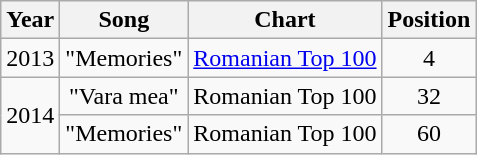<table class="wikitable" style=text-align:center;>
<tr>
<th>Year</th>
<th>Song</th>
<th>Chart</th>
<th>Position</th>
</tr>
<tr>
<td>2013</td>
<td>"Memories"</td>
<td><a href='#'>Romanian Top 100</a></td>
<td>4</td>
</tr>
<tr>
<td rowspan=2>2014</td>
<td>"Vara mea"</td>
<td>Romanian Top 100</td>
<td>32</td>
</tr>
<tr>
<td>"Memories"</td>
<td>Romanian Top 100</td>
<td>60</td>
</tr>
</table>
